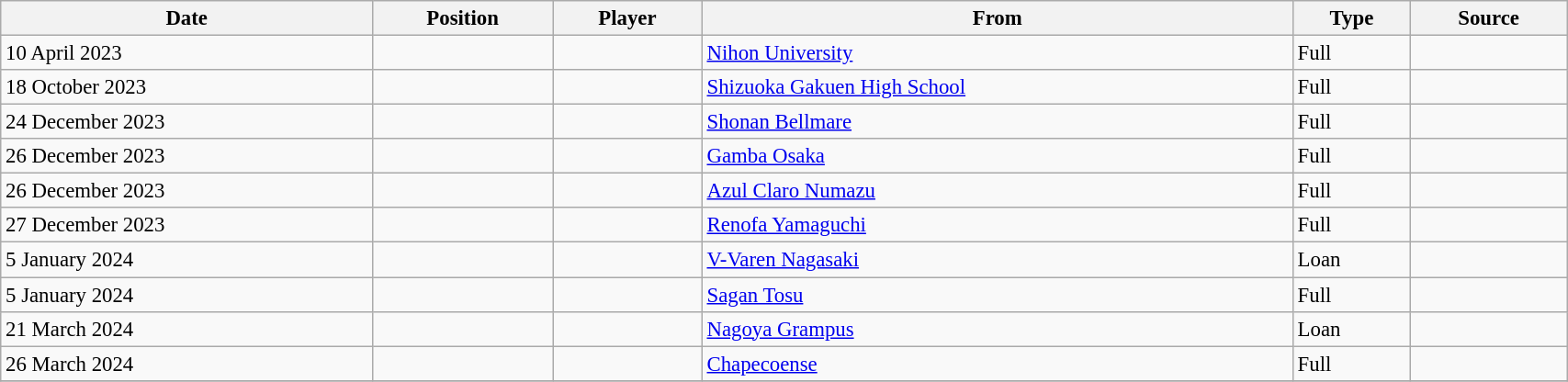<table class="wikitable sortable" style="width:90%; text-align:center; font-size:95%; text-align:left;">
<tr>
<th>Date</th>
<th>Position</th>
<th>Player</th>
<th>From</th>
<th>Type</th>
<th>Source</th>
</tr>
<tr>
<td>10 April 2023</td>
<td></td>
<td></td>
<td> <a href='#'>Nihon University</a></td>
<td>Full</td>
<td></td>
</tr>
<tr>
<td>18 October 2023</td>
<td></td>
<td></td>
<td> <a href='#'>Shizuoka Gakuen High School</a></td>
<td>Full</td>
<td></td>
</tr>
<tr>
<td>24 December 2023</td>
<td></td>
<td></td>
<td> <a href='#'>Shonan Bellmare</a></td>
<td>Full</td>
<td></td>
</tr>
<tr>
<td>26 December 2023</td>
<td></td>
<td></td>
<td> <a href='#'>Gamba Osaka</a></td>
<td>Full</td>
<td></td>
</tr>
<tr>
<td>26 December 2023</td>
<td></td>
<td></td>
<td> <a href='#'>Azul Claro Numazu</a></td>
<td>Full</td>
<td></td>
</tr>
<tr>
<td>27 December 2023</td>
<td></td>
<td></td>
<td> <a href='#'>Renofa Yamaguchi</a></td>
<td>Full</td>
<td></td>
</tr>
<tr>
<td>5 January 2024</td>
<td></td>
<td></td>
<td> <a href='#'>V-Varen Nagasaki</a></td>
<td>Loan</td>
<td></td>
</tr>
<tr>
<td>5 January 2024</td>
<td></td>
<td></td>
<td> <a href='#'>Sagan Tosu</a></td>
<td>Full</td>
<td></td>
</tr>
<tr>
<td>21 March 2024</td>
<td></td>
<td></td>
<td> <a href='#'>Nagoya Grampus</a></td>
<td>Loan</td>
<td></td>
</tr>
<tr>
<td>26 March 2024</td>
<td></td>
<td></td>
<td> <a href='#'>Chapecoense</a></td>
<td>Full</td>
<td></td>
</tr>
<tr>
</tr>
</table>
